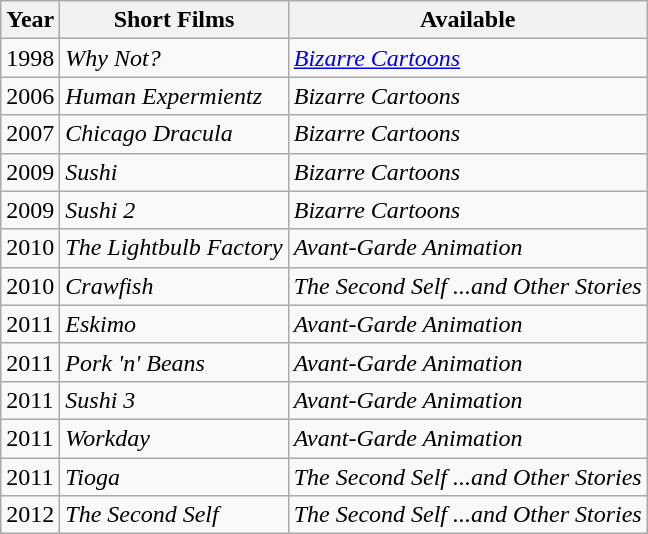<table class="wikitable">
<tr>
<th>Year</th>
<th>Short Films</th>
<th>Available</th>
</tr>
<tr>
<td>1998</td>
<td><em>Why Not?</em></td>
<td><em><a href='#'>Bizarre Cartoons</a></em></td>
</tr>
<tr>
<td>2006</td>
<td><em>Human Expermientz</em></td>
<td><em>Bizarre Cartoons</em></td>
</tr>
<tr>
<td>2007</td>
<td><em>Chicago Dracula</em></td>
<td><em>Bizarre Cartoons</em></td>
</tr>
<tr>
<td>2009</td>
<td><em>Sushi</em></td>
<td><em>Bizarre Cartoons</em></td>
</tr>
<tr>
<td>2009</td>
<td><em>Sushi 2</em></td>
<td><em>Bizarre Cartoons</em></td>
</tr>
<tr>
<td>2010</td>
<td><em>The Lightbulb Factory</em></td>
<td><em>Avant-Garde Animation</em></td>
</tr>
<tr>
<td>2010</td>
<td><em>Crawfish</em></td>
<td><em>The Second Self ...and Other Stories</em></td>
</tr>
<tr>
<td>2011</td>
<td><em>Eskimo</em></td>
<td><em>Avant-Garde Animation</em></td>
</tr>
<tr>
<td>2011</td>
<td><em>Pork 'n' Beans</em></td>
<td><em>Avant-Garde Animation</em></td>
</tr>
<tr>
<td>2011</td>
<td><em>Sushi 3</em></td>
<td><em>Avant-Garde Animation</em></td>
</tr>
<tr>
<td>2011</td>
<td><em>Workday</em></td>
<td><em>Avant-Garde Animation</em></td>
</tr>
<tr>
<td>2011</td>
<td><em>Tioga</em></td>
<td><em>The Second Self ...and Other Stories</em></td>
</tr>
<tr>
<td>2012</td>
<td><em>The Second Self</em></td>
<td><em>The Second Self ...and Other Stories</em></td>
</tr>
</table>
